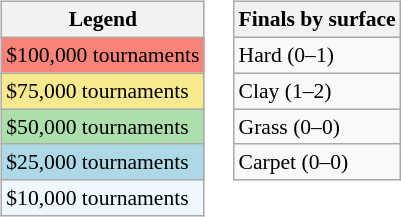<table>
<tr valign=top>
<td><br><table class="wikitable" style=font-size:90%>
<tr>
<th>Legend</th>
</tr>
<tr style="background:#f88379;">
<td>$100,000 tournaments</td>
</tr>
<tr style="background:#f7e98e;">
<td>$75,000 tournaments</td>
</tr>
<tr style="background:#addfad;">
<td>$50,000 tournaments</td>
</tr>
<tr style="background:lightblue;">
<td>$25,000 tournaments</td>
</tr>
<tr style="background:#f0f8ff;">
<td>$10,000 tournaments</td>
</tr>
</table>
</td>
<td><br><table class="wikitable" style=font-size:90%>
<tr>
<th>Finals by surface</th>
</tr>
<tr>
<td>Hard (0–1)</td>
</tr>
<tr>
<td>Clay (1–2)</td>
</tr>
<tr>
<td>Grass (0–0)</td>
</tr>
<tr>
<td>Carpet (0–0)</td>
</tr>
</table>
</td>
</tr>
</table>
